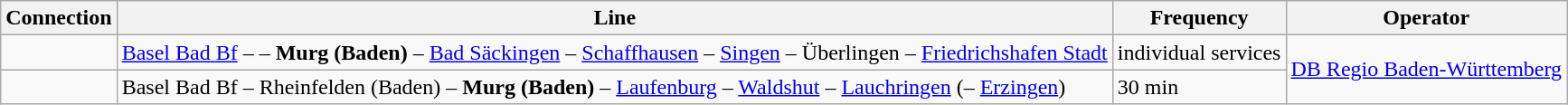<table class="wikitable">
<tr>
<th>Connection</th>
<th>Line</th>
<th>Frequency</th>
<th>Operator</th>
</tr>
<tr>
<td align="center"></td>
<td><a href='#'>Basel Bad Bf</a> –  – <strong>Murg (Baden)</strong> – <a href='#'>Bad Säckingen</a> – <a href='#'>Schaffhausen</a> – <a href='#'>Singen</a> – Überlingen – <a href='#'>Friedrichshafen Stadt</a></td>
<td>individual services</td>
<td rowspan="2"><a href='#'>DB Regio Baden-Württemberg</a></td>
</tr>
<tr>
<td align="center"></td>
<td>Basel Bad Bf – Rheinfelden (Baden) – <strong>Murg (Baden)</strong> – <a href='#'>Laufenburg</a> – <a href='#'>Waldshut</a> – <a href='#'>Lauchringen</a> (– <a href='#'>Erzingen</a>)</td>
<td>30 min</td>
</tr>
</table>
